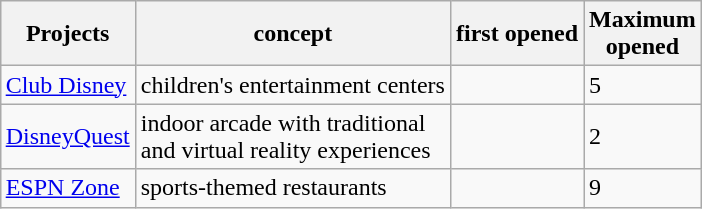<table class="wikitable" align="right">
<tr>
<th>Projects</th>
<th>concept</th>
<th>first opened</th>
<th>Maximum<br>opened</th>
</tr>
<tr>
<td><a href='#'>Club Disney</a></td>
<td>children's entertainment centers</td>
<td></td>
<td>5</td>
</tr>
<tr>
<td><a href='#'>DisneyQuest</a></td>
<td>indoor arcade with traditional<br>and virtual reality experiences</td>
<td></td>
<td>2</td>
</tr>
<tr>
<td><a href='#'>ESPN Zone</a></td>
<td>sports-themed restaurants</td>
<td></td>
<td>9</td>
</tr>
</table>
